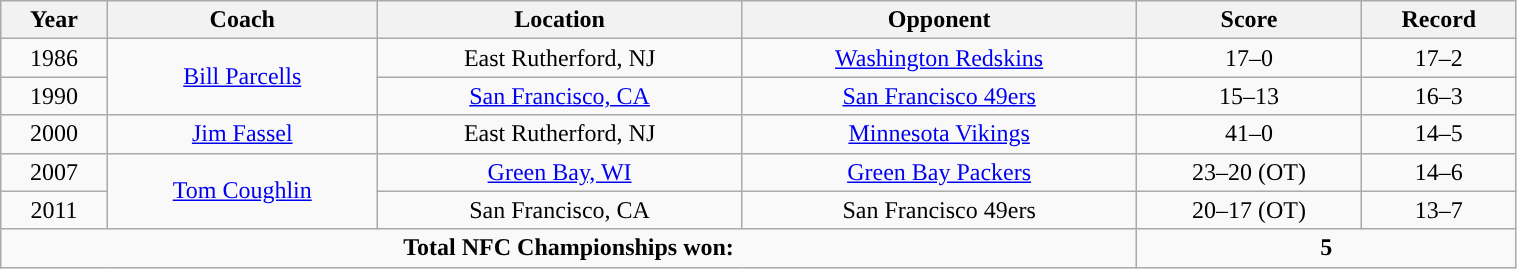<table class="wikitable" style="width:80%;text-align:center">
<tr>
<th>Year</th>
<th>Coach</th>
<th>Location</th>
<th>Opponent</th>
<th>Score</th>
<th>Record</th>
</tr>
<tr>
<td>1986</td>
<td rowspan="2"><a href='#'>Bill Parcells</a></td>
<td>East Rutherford, NJ</td>
<td><a href='#'>Washington Redskins</a></td>
<td>17–0</td>
<td>17–2</td>
</tr>
<tr>
<td>1990</td>
<td><a href='#'>San Francisco, CA</a></td>
<td><a href='#'>San Francisco 49ers</a></td>
<td>15–13</td>
<td>16–3</td>
</tr>
<tr>
<td>2000</td>
<td><a href='#'>Jim Fassel</a></td>
<td>East Rutherford, NJ</td>
<td><a href='#'>Minnesota Vikings</a></td>
<td>41–0</td>
<td>14–5</td>
</tr>
<tr>
<td>2007</td>
<td rowspan="2"><a href='#'>Tom Coughlin</a></td>
<td><a href='#'>Green Bay, WI</a></td>
<td><a href='#'>Green Bay Packers</a></td>
<td>23–20 (OT)</td>
<td>14–6</td>
</tr>
<tr>
<td>2011</td>
<td>San Francisco, CA</td>
<td>San Francisco 49ers</td>
<td>20–17 (OT)</td>
<td>13–7</td>
</tr>
<tr>
<td colspan="4"><strong>Total NFC Championships won:</strong></td>
<td colspan="2"><strong>5</strong></td>
</tr>
</table>
